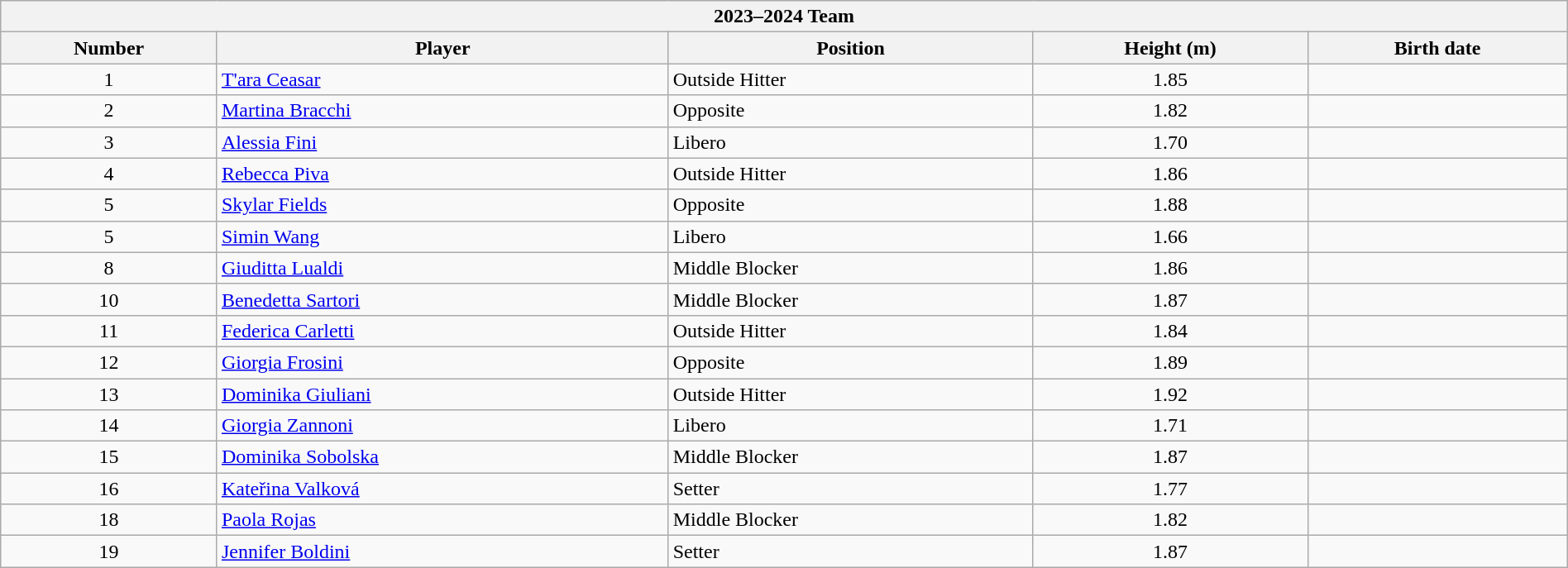<table class="wikitable" style="width:100%;">
<tr>
<th colspan=5><strong>2023–2024 Team</strong></th>
</tr>
<tr>
<th>Number</th>
<th>Player</th>
<th>Position</th>
<th>Height (m)</th>
<th>Birth date</th>
</tr>
<tr>
<td align=center>1</td>
<td> <a href='#'>T'ara Ceasar</a></td>
<td>Outside Hitter</td>
<td align=center>1.85</td>
<td></td>
</tr>
<tr>
<td align=center>2</td>
<td> <a href='#'>Martina Bracchi</a></td>
<td>Opposite</td>
<td align=center>1.82</td>
<td></td>
</tr>
<tr>
<td align=center>3</td>
<td> <a href='#'>Alessia Fini</a></td>
<td>Libero</td>
<td align=center>1.70</td>
<td></td>
</tr>
<tr>
<td align=center>4</td>
<td> <a href='#'>Rebecca Piva</a></td>
<td>Outside Hitter</td>
<td align=center>1.86</td>
<td></td>
</tr>
<tr>
<td align=center>5</td>
<td> <a href='#'>Skylar Fields</a></td>
<td>Opposite</td>
<td align=center>1.88</td>
<td></td>
</tr>
<tr>
<td align=center>5</td>
<td> <a href='#'>Simin Wang</a></td>
<td>Libero</td>
<td align=center>1.66</td>
<td></td>
</tr>
<tr>
<td align=center>8</td>
<td> <a href='#'>Giuditta Lualdi</a></td>
<td>Middle Blocker</td>
<td align=center>1.86</td>
<td></td>
</tr>
<tr>
<td align=center>10</td>
<td> <a href='#'>Benedetta Sartori</a></td>
<td>Middle Blocker</td>
<td align=center>1.87</td>
<td></td>
</tr>
<tr>
<td align=center>11</td>
<td> <a href='#'>Federica Carletti</a></td>
<td>Outside Hitter</td>
<td align=center>1.84</td>
<td></td>
</tr>
<tr>
<td align=center>12</td>
<td> <a href='#'>Giorgia Frosini</a></td>
<td>Opposite</td>
<td align=center>1.89</td>
<td></td>
</tr>
<tr>
<td align=center>13</td>
<td> <a href='#'>Dominika Giuliani</a></td>
<td>Outside Hitter</td>
<td align=center>1.92</td>
<td></td>
</tr>
<tr>
<td align=center>14</td>
<td> <a href='#'>Giorgia Zannoni</a></td>
<td>Libero</td>
<td align=center>1.71</td>
<td></td>
</tr>
<tr>
<td align=center>15</td>
<td> <a href='#'>Dominika Sobolska</a></td>
<td>Middle Blocker</td>
<td align=center>1.87</td>
<td></td>
</tr>
<tr>
<td align=center>16</td>
<td> <a href='#'>Kateřina Valková</a></td>
<td>Setter</td>
<td align=center>1.77</td>
<td></td>
</tr>
<tr>
<td align=center>18</td>
<td> <a href='#'>Paola Rojas</a></td>
<td>Middle Blocker</td>
<td align=center>1.82</td>
<td></td>
</tr>
<tr>
<td align=center>19</td>
<td> <a href='#'>Jennifer Boldini</a></td>
<td>Setter</td>
<td align=center>1.87</td>
<td></td>
</tr>
</table>
